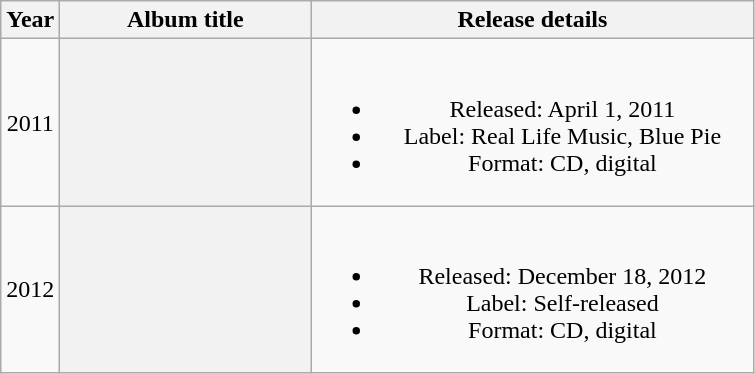<table class="wikitable plainrowheaders" style="text-align:center;">
<tr>
<th>Year</th>
<th scope="col" style="width:10em;">Album title</th>
<th scope="col" style="width:18em;">Release details</th>
</tr>
<tr>
<td>2011</td>
<th></th>
<td><br><ul><li>Released: April 1, 2011</li><li>Label: Real Life Music, Blue Pie</li><li>Format: CD, digital</li></ul></td>
</tr>
<tr>
<td>2012</td>
<th></th>
<td><br><ul><li>Released: December 18, 2012</li><li>Label: Self-released</li><li>Format: CD, digital</li></ul></td>
</tr>
</table>
